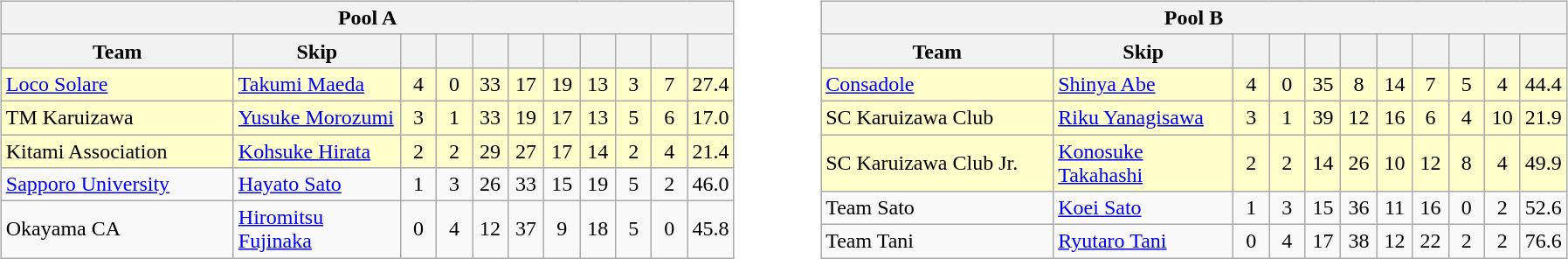<table table>
<tr>
<td valign=top width=10%><br><table class=wikitable style="text-align: center;">
<tr>
<th colspan=11>Pool A</th>
</tr>
<tr>
<th width=170>Team</th>
<th width=120>Skip</th>
<th width=20></th>
<th width=20></th>
<th width=20></th>
<th width=20></th>
<th width=20></th>
<th width=20></th>
<th width=20></th>
<th width=20></th>
<th width=20></th>
</tr>
<tr bgcolor=#ffffcc>
<td style="text-align:left;"> <a href='#'>Loco Solare</a></td>
<td style="text-align:left;"><a href='#'>Takumi Maeda</a></td>
<td>4</td>
<td>0</td>
<td>33</td>
<td>17</td>
<td>19</td>
<td>13</td>
<td>3</td>
<td>7</td>
<td>27.4</td>
</tr>
<tr bgcolor=#ffffcc>
<td style="text-align:left;"> TM Karuizawa</td>
<td style="text-align:left;"><a href='#'>Yusuke Morozumi</a></td>
<td>3</td>
<td>1</td>
<td>33</td>
<td>19</td>
<td>17</td>
<td>13</td>
<td>5</td>
<td>6</td>
<td>17.0</td>
</tr>
<tr bgcolor=#ffffcc>
<td style="text-align:left;"> Kitami Association</td>
<td style="text-align:left;"><a href='#'>Kohsuke Hirata</a></td>
<td>2</td>
<td>2</td>
<td>29</td>
<td>27</td>
<td>17</td>
<td>14</td>
<td>2</td>
<td>4</td>
<td>21.4</td>
</tr>
<tr>
<td style="text-align:left;"> <a href='#'>Sapporo University</a></td>
<td style="text-align:left;"><a href='#'>Hayato Sato</a></td>
<td>1</td>
<td>3</td>
<td>26</td>
<td>33</td>
<td>15</td>
<td>19</td>
<td>5</td>
<td>2</td>
<td>46.0</td>
</tr>
<tr>
<td style="text-align:left;"> Okayama CA</td>
<td style="text-align:left;"><a href='#'>Hiromitsu Fujinaka</a></td>
<td>0</td>
<td>4</td>
<td>12</td>
<td>37</td>
<td>9</td>
<td>18</td>
<td>5</td>
<td>0</td>
<td>45.8</td>
</tr>
</table>
</td>
<td valign=top width=10%><br><table class=wikitable col1left style="text-align: center;">
<tr>
<th colspan=11>Pool B</th>
</tr>
<tr>
<th width=170>Team</th>
<th width=130>Skip</th>
<th width=20></th>
<th width=20></th>
<th width=20></th>
<th width=20></th>
<th width=20></th>
<th width=20></th>
<th width=20></th>
<th width=20></th>
<th width=20></th>
</tr>
<tr bgcolor=#ffffcc>
<td style="text-align:left;"> <a href='#'>Consadole</a></td>
<td style="text-align:left;"><a href='#'>Shinya Abe</a></td>
<td>4</td>
<td>0</td>
<td>35</td>
<td>8</td>
<td>14</td>
<td>7</td>
<td>5</td>
<td>4</td>
<td>44.4</td>
</tr>
<tr bgcolor=#ffffcc>
<td style="text-align:left;"> SC Karuizawa Club</td>
<td style="text-align:left;"><a href='#'>Riku Yanagisawa</a></td>
<td>3</td>
<td>1</td>
<td>39</td>
<td>12</td>
<td>16</td>
<td>6</td>
<td>4</td>
<td>10</td>
<td>21.9</td>
</tr>
<tr bgcolor=#ffffcc>
<td style="text-align:left;"> SC Karuizawa Club Jr.</td>
<td style="text-align:left;"><a href='#'>Konosuke Takahashi</a></td>
<td>2</td>
<td>2</td>
<td>14</td>
<td>26</td>
<td>10</td>
<td>12</td>
<td>8</td>
<td>4</td>
<td>49.9</td>
</tr>
<tr>
<td style="text-align:left;"> Team Sato</td>
<td style="text-align:left;"><a href='#'>Koei Sato</a></td>
<td>1</td>
<td>3</td>
<td>15</td>
<td>36</td>
<td>11</td>
<td>16</td>
<td>0</td>
<td>2</td>
<td>52.6</td>
</tr>
<tr>
<td style="text-align:left;"> Team Tani</td>
<td style="text-align:left;"><a href='#'>Ryutaro Tani</a></td>
<td>0</td>
<td>4</td>
<td>17</td>
<td>38</td>
<td>12</td>
<td>22</td>
<td>2</td>
<td>2</td>
<td>76.6</td>
</tr>
</table>
</td>
</tr>
</table>
